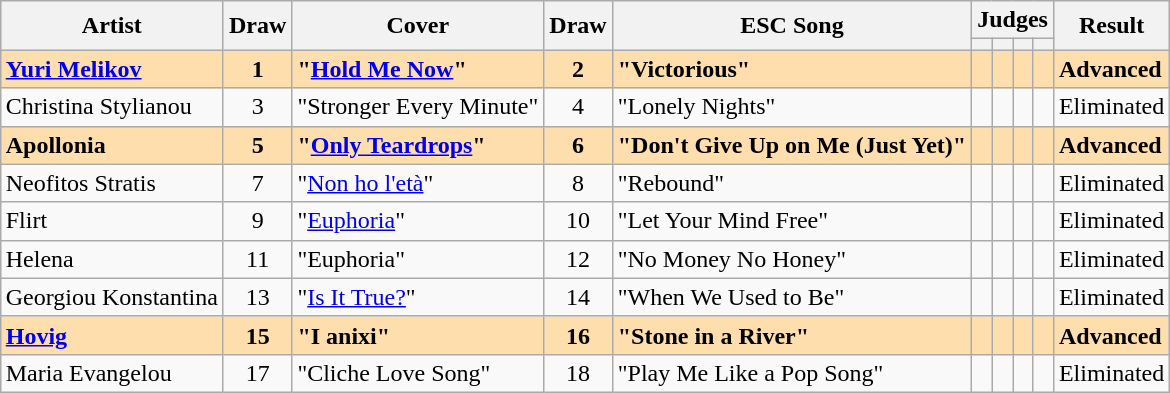<table class="sortable wikitable" style="margin: 1em auto 1em auto; text-align:center">
<tr>
<th rowspan="2" scope="col">Artist</th>
<th scope="col" rowspan="2">Draw</th>
<th rowspan="2" scope="col">Cover </th>
<th rowspan="2">Draw</th>
<th scope="col" rowspan="2">ESC Song</th>
<th scope="col" colspan="4">Judges</th>
<th scope="col" rowspan="2">Result</th>
</tr>
<tr>
<th scope="col" class="unsortable"></th>
<th scope="col" class="unsortable"></th>
<th scope="col" class="unsortable"></th>
<th scope="col" class="unsortable"></th>
</tr>
<tr style="font-weight:bold; background:#FFDEAD;">
<td align="left"><a href='#'>Yuri Melikov</a></td>
<td>1</td>
<td align="left">"<a href='#'>Hold Me Now</a>" </td>
<td>2</td>
<td align="left">"Victorious"</td>
<td></td>
<td></td>
<td></td>
<td></td>
<td align="left">Advanced</td>
</tr>
<tr>
<td align="left">Christina Stylianou</td>
<td>3</td>
<td align="left">"Stronger Every Minute" </td>
<td>4</td>
<td align="left">"Lonely Nights"</td>
<td></td>
<td></td>
<td></td>
<td></td>
<td align="left">Eliminated</td>
</tr>
<tr style="font-weight:bold; background:#FFDEAD;">
<td align="left">Apollonia</td>
<td>5</td>
<td align="left">"<a href='#'>Only Teardrops</a>" </td>
<td>6</td>
<td align="left">"Don't Give Up on Me (Just Yet)"</td>
<td></td>
<td></td>
<td></td>
<td></td>
<td align="left">Advanced</td>
</tr>
<tr>
<td align="left">Neofitos Stratis</td>
<td>7</td>
<td align="left">"<a href='#'>Non ho l'età</a>" </td>
<td>8</td>
<td align="left">"Rebound"</td>
<td></td>
<td></td>
<td></td>
<td></td>
<td align="left">Eliminated</td>
</tr>
<tr>
<td align="left">Flirt</td>
<td>9</td>
<td align="left">"<a href='#'>Euphoria</a>" </td>
<td>10</td>
<td align="left">"Let Your Mind Free"</td>
<td></td>
<td></td>
<td></td>
<td></td>
<td align="left">Eliminated</td>
</tr>
<tr>
<td align="left">Helena</td>
<td>11</td>
<td align="left">"Euphoria" </td>
<td>12</td>
<td align="left">"No Money No Honey"</td>
<td></td>
<td></td>
<td></td>
<td></td>
<td align="left">Eliminated</td>
</tr>
<tr>
<td align="left">Georgiou Konstantina</td>
<td>13</td>
<td align="left">"<a href='#'>Is It True?</a>" </td>
<td>14</td>
<td align="left">"When We Used to Be"</td>
<td></td>
<td></td>
<td></td>
<td></td>
<td align="left">Eliminated</td>
</tr>
<tr style="font-weight:bold; background:#FFDEAD;">
<td align="left"><a href='#'>Hovig</a></td>
<td>15</td>
<td align="left">"I anixi" </td>
<td>16</td>
<td align="left">"Stone in a River"</td>
<td></td>
<td></td>
<td></td>
<td></td>
<td align="left">Advanced</td>
</tr>
<tr>
<td align="left">Maria Evangelou</td>
<td>17</td>
<td align="left">"Cliche Love Song" </td>
<td>18</td>
<td align="left">"Play Me Like a Pop Song"</td>
<td></td>
<td></td>
<td></td>
<td></td>
<td align="left">Eliminated</td>
</tr>
</table>
